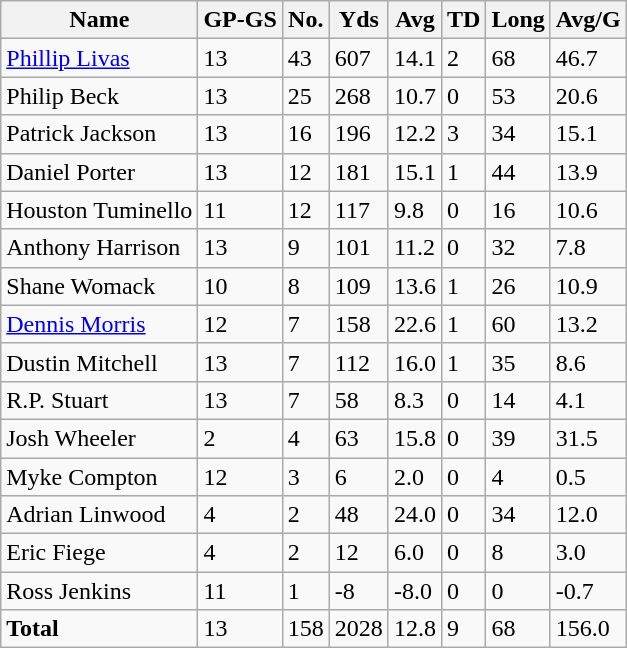<table class="wikitable" style="white-space:nowrap;">
<tr>
<th>Name</th>
<th>GP-GS</th>
<th>No.</th>
<th>Yds</th>
<th>Avg</th>
<th>TD</th>
<th>Long</th>
<th>Avg/G</th>
</tr>
<tr>
<td><a href='#'>Phillip Livas</a></td>
<td>13</td>
<td>43</td>
<td>607</td>
<td>14.1</td>
<td>2</td>
<td>68</td>
<td>46.7</td>
</tr>
<tr>
<td>Philip Beck</td>
<td>13</td>
<td>25</td>
<td>268</td>
<td>10.7</td>
<td>0</td>
<td>53</td>
<td>20.6</td>
</tr>
<tr>
<td>Patrick Jackson</td>
<td>13</td>
<td>16</td>
<td>196</td>
<td>12.2</td>
<td>3</td>
<td>34</td>
<td>15.1</td>
</tr>
<tr>
<td>Daniel Porter</td>
<td>13</td>
<td>12</td>
<td>181</td>
<td>15.1</td>
<td>1</td>
<td>44</td>
<td>13.9</td>
</tr>
<tr>
<td>Houston Tuminello</td>
<td>11</td>
<td>12</td>
<td>117</td>
<td>9.8</td>
<td>0</td>
<td>16</td>
<td>10.6</td>
</tr>
<tr>
<td>Anthony Harrison</td>
<td>13</td>
<td>9</td>
<td>101</td>
<td>11.2</td>
<td>0</td>
<td>32</td>
<td>7.8</td>
</tr>
<tr>
<td>Shane Womack</td>
<td>10</td>
<td>8</td>
<td>109</td>
<td>13.6</td>
<td>1</td>
<td>26</td>
<td>10.9</td>
</tr>
<tr>
<td><a href='#'>Dennis Morris</a></td>
<td>12</td>
<td>7</td>
<td>158</td>
<td>22.6</td>
<td>1</td>
<td>60</td>
<td>13.2</td>
</tr>
<tr>
<td>Dustin Mitchell</td>
<td>13</td>
<td>7</td>
<td>112</td>
<td>16.0</td>
<td>1</td>
<td>35</td>
<td>8.6</td>
</tr>
<tr>
<td>R.P. Stuart</td>
<td>13</td>
<td>7</td>
<td>58</td>
<td>8.3</td>
<td>0</td>
<td>14</td>
<td>4.1</td>
</tr>
<tr>
<td>Josh Wheeler</td>
<td>2</td>
<td>4</td>
<td>63</td>
<td>15.8</td>
<td>0</td>
<td>39</td>
<td>31.5</td>
</tr>
<tr>
<td>Myke Compton</td>
<td>12</td>
<td>3</td>
<td>6</td>
<td>2.0</td>
<td>0</td>
<td>4</td>
<td>0.5</td>
</tr>
<tr>
<td>Adrian Linwood</td>
<td>4</td>
<td>2</td>
<td>48</td>
<td>24.0</td>
<td>0</td>
<td>34</td>
<td>12.0</td>
</tr>
<tr>
<td>Eric Fiege</td>
<td>4</td>
<td>2</td>
<td>12</td>
<td>6.0</td>
<td>0</td>
<td>8</td>
<td>3.0</td>
</tr>
<tr>
<td>Ross Jenkins</td>
<td>11</td>
<td>1</td>
<td>-8</td>
<td>-8.0</td>
<td>0</td>
<td>0</td>
<td>-0.7</td>
</tr>
<tr>
<td><strong>Total</strong></td>
<td>13</td>
<td>158</td>
<td>2028</td>
<td>12.8</td>
<td>9</td>
<td>68</td>
<td>156.0</td>
</tr>
</table>
